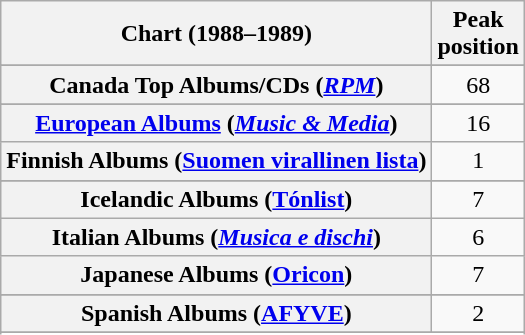<table class="wikitable sortable plainrowheaders" style="text-align:center">
<tr>
<th scope="col">Chart (1988–1989)</th>
<th scope="col">Peak<br>position</th>
</tr>
<tr>
</tr>
<tr>
<th scope="row">Canada Top Albums/CDs (<em><a href='#'>RPM</a></em>)</th>
<td>68</td>
</tr>
<tr>
</tr>
<tr>
<th scope="row"><a href='#'>European Albums</a> (<em><a href='#'>Music & Media</a></em>)</th>
<td>16</td>
</tr>
<tr>
<th scope="row">Finnish Albums (<a href='#'>Suomen virallinen lista</a>)</th>
<td>1</td>
</tr>
<tr>
</tr>
<tr>
<th scope="row">Icelandic Albums (<a href='#'>Tónlist</a>)</th>
<td>7</td>
</tr>
<tr>
<th scope="row">Italian Albums (<em><a href='#'>Musica e dischi</a></em>)</th>
<td>6</td>
</tr>
<tr>
<th scope="row">Japanese Albums (<a href='#'>Oricon</a>)</th>
<td>7</td>
</tr>
<tr>
</tr>
<tr>
<th scope="row">Spanish Albums (<a href='#'>AFYVE</a>)</th>
<td>2</td>
</tr>
<tr>
</tr>
<tr>
</tr>
<tr>
</tr>
</table>
